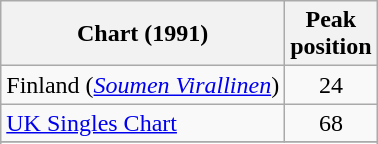<table class="wikitable sortable">
<tr>
<th>Chart (1991)</th>
<th style="text-align:center;">Peak<br>position</th>
</tr>
<tr>
<td>Finland (<a href='#'><em>Soumen Virallinen</em></a>)</td>
<td style="text-align:center;">24</td>
</tr>
<tr>
<td><a href='#'>UK Singles Chart</a></td>
<td style="text-align:center;">68</td>
</tr>
<tr>
</tr>
<tr>
</tr>
</table>
